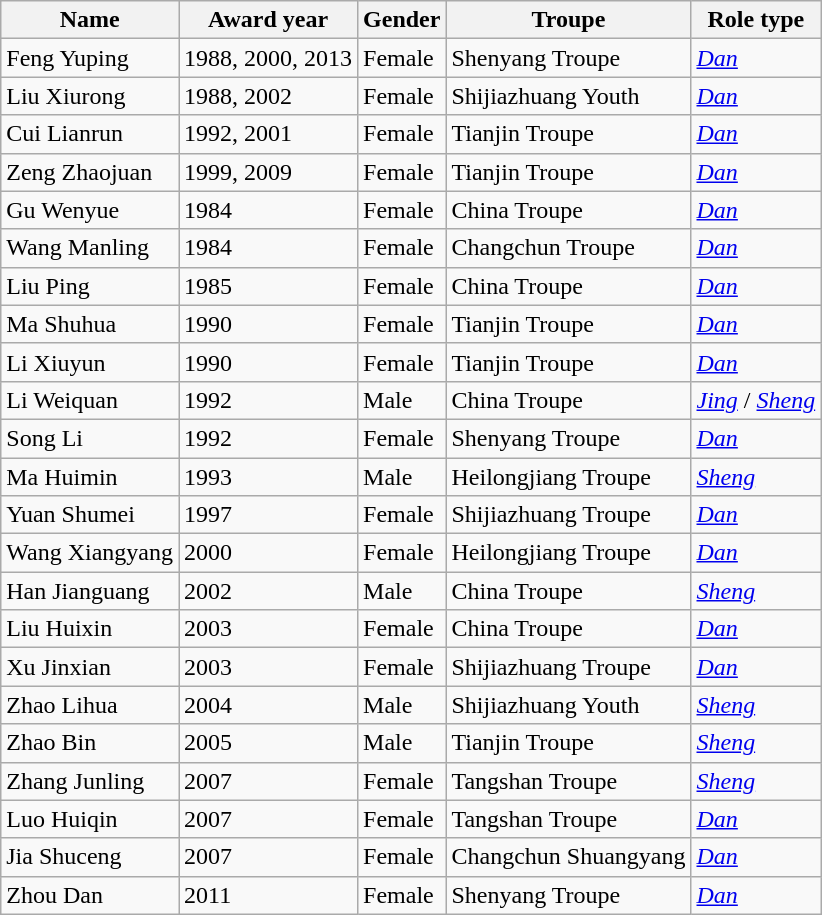<table class="wikitable sortable">
<tr>
<th>Name</th>
<th>Award year</th>
<th>Gender</th>
<th>Troupe</th>
<th>Role type</th>
</tr>
<tr>
<td>Feng Yuping</td>
<td>1988, 2000, 2013</td>
<td>Female</td>
<td>Shenyang Troupe</td>
<td><em><a href='#'>Dan</a></em></td>
</tr>
<tr>
<td>Liu Xiurong</td>
<td>1988, 2002</td>
<td>Female</td>
<td>Shijiazhuang Youth</td>
<td><em><a href='#'>Dan</a></em></td>
</tr>
<tr>
<td>Cui Lianrun</td>
<td>1992, 2001</td>
<td>Female</td>
<td>Tianjin Troupe</td>
<td><em><a href='#'>Dan</a></em></td>
</tr>
<tr>
<td>Zeng Zhaojuan</td>
<td>1999, 2009</td>
<td>Female</td>
<td>Tianjin Troupe</td>
<td><em><a href='#'>Dan</a></em></td>
</tr>
<tr>
<td>Gu Wenyue</td>
<td>1984</td>
<td>Female</td>
<td>China Troupe</td>
<td><em><a href='#'>Dan</a></em></td>
</tr>
<tr>
<td>Wang Manling</td>
<td>1984</td>
<td>Female</td>
<td>Changchun Troupe</td>
<td><em><a href='#'>Dan</a></em></td>
</tr>
<tr>
<td>Liu Ping</td>
<td>1985</td>
<td>Female</td>
<td>China Troupe</td>
<td><em><a href='#'>Dan</a></em></td>
</tr>
<tr>
<td>Ma Shuhua</td>
<td>1990</td>
<td>Female</td>
<td>Tianjin Troupe</td>
<td><em><a href='#'>Dan</a></em></td>
</tr>
<tr>
<td>Li Xiuyun</td>
<td>1990</td>
<td>Female</td>
<td>Tianjin Troupe</td>
<td><em><a href='#'>Dan</a></em></td>
</tr>
<tr>
<td>Li Weiquan</td>
<td>1992</td>
<td>Male</td>
<td>China Troupe</td>
<td><em><a href='#'>Jing</a></em> / <em><a href='#'>Sheng</a></em></td>
</tr>
<tr>
<td>Song Li</td>
<td>1992</td>
<td>Female</td>
<td>Shenyang Troupe</td>
<td><em><a href='#'>Dan</a></em></td>
</tr>
<tr>
<td>Ma Huimin</td>
<td>1993</td>
<td>Male</td>
<td>Heilongjiang Troupe</td>
<td><em><a href='#'>Sheng</a></em></td>
</tr>
<tr>
<td>Yuan Shumei</td>
<td>1997</td>
<td>Female</td>
<td>Shijiazhuang Troupe</td>
<td><em><a href='#'>Dan</a></em></td>
</tr>
<tr>
<td>Wang Xiangyang</td>
<td>2000</td>
<td>Female</td>
<td>Heilongjiang Troupe</td>
<td><em><a href='#'>Dan</a></em></td>
</tr>
<tr>
<td>Han Jianguang</td>
<td>2002</td>
<td>Male</td>
<td>China Troupe</td>
<td><em><a href='#'>Sheng</a></em></td>
</tr>
<tr>
<td>Liu Huixin</td>
<td>2003</td>
<td>Female</td>
<td>China Troupe</td>
<td><em><a href='#'>Dan</a></em></td>
</tr>
<tr>
<td>Xu Jinxian</td>
<td>2003</td>
<td>Female</td>
<td>Shijiazhuang Troupe</td>
<td><em><a href='#'>Dan</a></em></td>
</tr>
<tr>
<td>Zhao Lihua</td>
<td>2004</td>
<td>Male</td>
<td>Shijiazhuang Youth</td>
<td><em><a href='#'>Sheng</a></em></td>
</tr>
<tr>
<td>Zhao Bin</td>
<td>2005</td>
<td>Male</td>
<td>Tianjin Troupe</td>
<td><em><a href='#'>Sheng</a></em></td>
</tr>
<tr>
<td>Zhang Junling</td>
<td>2007</td>
<td>Female</td>
<td>Tangshan Troupe</td>
<td><em><a href='#'>Sheng</a></em></td>
</tr>
<tr>
<td>Luo Huiqin</td>
<td>2007</td>
<td>Female</td>
<td>Tangshan Troupe</td>
<td><em><a href='#'>Dan</a></em></td>
</tr>
<tr>
<td>Jia Shuceng</td>
<td>2007</td>
<td>Female</td>
<td>Changchun Shuangyang</td>
<td><em><a href='#'>Dan</a></em></td>
</tr>
<tr>
<td>Zhou Dan</td>
<td>2011</td>
<td>Female</td>
<td>Shenyang Troupe</td>
<td><em><a href='#'>Dan</a></em></td>
</tr>
</table>
